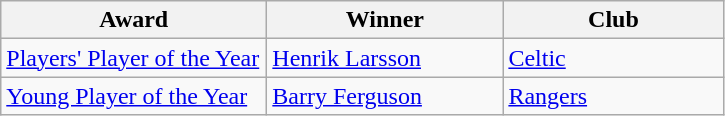<table class="wikitable">
<tr>
<th width=170>Award</th>
<th width=150>Winner</th>
<th width=140>Club</th>
</tr>
<tr>
<td><a href='#'>Players' Player of the Year</a></td>
<td> <a href='#'>Henrik Larsson</a></td>
<td><a href='#'>Celtic</a></td>
</tr>
<tr>
<td><a href='#'>Young Player of the Year</a></td>
<td> <a href='#'>Barry Ferguson</a></td>
<td><a href='#'>Rangers</a></td>
</tr>
</table>
